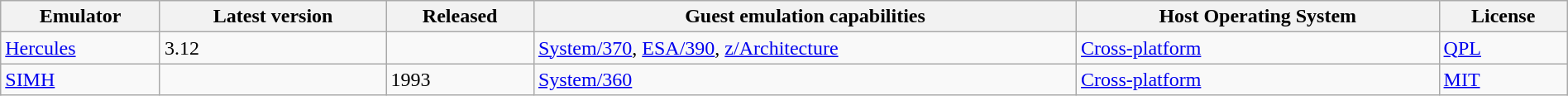<table class="wikitable sortable" style="width:100%">
<tr>
<th>Emulator</th>
<th>Latest version</th>
<th>Released</th>
<th>Guest emulation capabilities</th>
<th>Host Operating System</th>
<th>License</th>
</tr>
<tr>
<td><a href='#'>Hercules</a></td>
<td>3.12</td>
<td></td>
<td><a href='#'>System/370</a>, <a href='#'>ESA/390</a>, <a href='#'>z/Architecture</a></td>
<td><a href='#'>Cross-platform</a></td>
<td><a href='#'>QPL</a></td>
</tr>
<tr>
<td><a href='#'>SIMH</a></td>
<td></td>
<td>1993</td>
<td><a href='#'>System/360</a></td>
<td><a href='#'>Cross-platform</a></td>
<td><a href='#'>MIT</a></td>
</tr>
</table>
